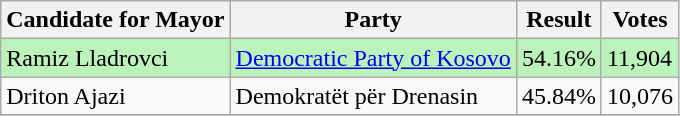<table class=wikitable>
<tr>
<th>Candidate for Mayor</th>
<th>Party</th>
<th>Result</th>
<th>Votes</th>
</tr>
<tr>
<td style="background:#BBF3BB;">Ramiz Lladrovci</td>
<td style="background:#BBF3BB;"><a href='#'>Democratic Party of Kosovo</a></td>
<td style="background:#BBF3BB;">54.16%</td>
<td style="background:#BBF3BB;">11,904</td>
</tr>
<tr>
<td>Driton Ajazi</td>
<td>Demokratët për Drenasin</td>
<td>45.84%</td>
<td>10,076</td>
</tr>
<tr>
</tr>
</table>
